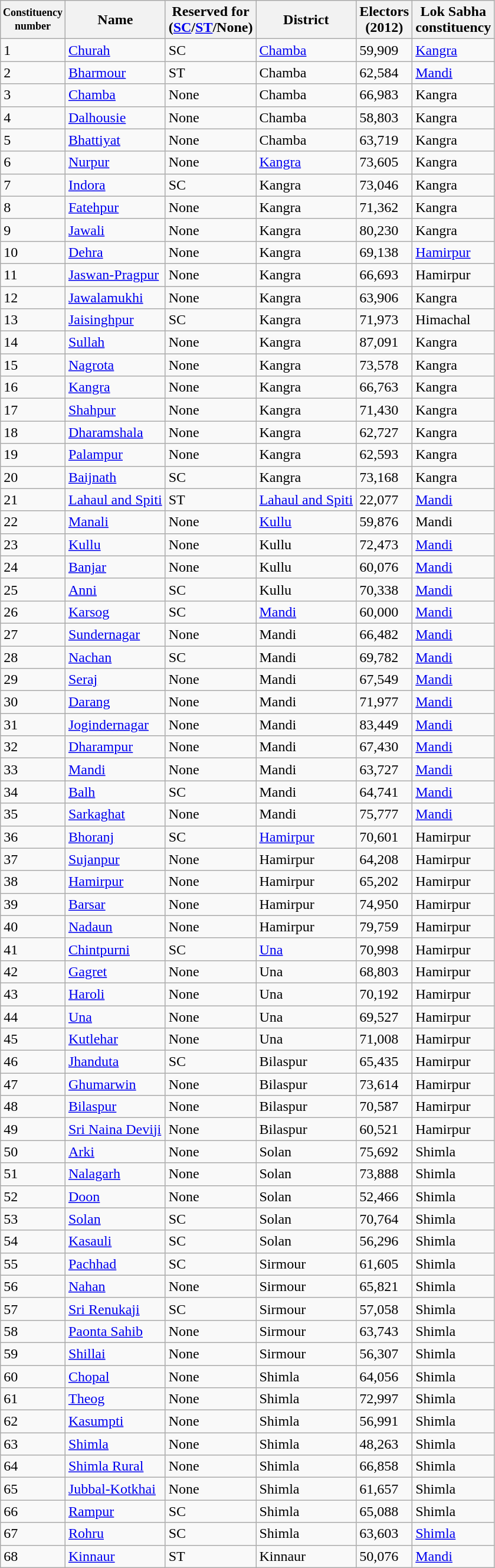<table class="wikitable sortable">
<tr>
<th style="width:50px; font-size:75%;">Constituency<br>number</th>
<th>Name</th>
<th font-size:75%;">Reserved for<br>(<a href='#'>SC</a>/<a href='#'>ST</a>/None)</th>
<th>District</th>
<th font-size:75%;">Electors<br>(2012)</th>
<th font-size:75%;">Lok Sabha<br>constituency</th>
</tr>
<tr>
<td>1</td>
<td><a href='#'>Churah</a></td>
<td>SC</td>
<td><a href='#'>Chamba</a></td>
<td>59,909</td>
<td><a href='#'>Kangra</a></td>
</tr>
<tr>
<td>2</td>
<td><a href='#'>Bharmour</a></td>
<td>ST</td>
<td>Chamba</td>
<td>62,584</td>
<td><a href='#'>Mandi</a></td>
</tr>
<tr>
<td>3</td>
<td><a href='#'>Chamba</a></td>
<td>None</td>
<td>Chamba</td>
<td>66,983</td>
<td>Kangra</td>
</tr>
<tr>
<td>4</td>
<td><a href='#'>Dalhousie</a></td>
<td>None</td>
<td>Chamba</td>
<td>58,803</td>
<td>Kangra</td>
</tr>
<tr>
<td>5</td>
<td><a href='#'>Bhattiyat</a></td>
<td>None</td>
<td>Chamba</td>
<td>63,719</td>
<td>Kangra</td>
</tr>
<tr>
<td>6</td>
<td><a href='#'>Nurpur</a></td>
<td>None</td>
<td><a href='#'>Kangra</a></td>
<td>73,605</td>
<td>Kangra</td>
</tr>
<tr>
<td>7</td>
<td><a href='#'>Indora</a></td>
<td>SC</td>
<td>Kangra</td>
<td>73,046</td>
<td>Kangra</td>
</tr>
<tr>
<td>8</td>
<td><a href='#'>Fatehpur</a></td>
<td>None</td>
<td>Kangra</td>
<td>71,362</td>
<td>Kangra</td>
</tr>
<tr>
<td>9</td>
<td><a href='#'>Jawali</a></td>
<td>None</td>
<td>Kangra</td>
<td>80,230</td>
<td>Kangra</td>
</tr>
<tr>
<td>10</td>
<td><a href='#'>Dehra</a></td>
<td>None</td>
<td>Kangra</td>
<td>69,138</td>
<td><a href='#'>Hamirpur</a></td>
</tr>
<tr>
<td>11</td>
<td><a href='#'>Jaswan-Pragpur</a></td>
<td>None</td>
<td>Kangra</td>
<td>66,693</td>
<td>Hamirpur</td>
</tr>
<tr>
<td>12</td>
<td><a href='#'>Jawalamukhi</a></td>
<td>None</td>
<td>Kangra</td>
<td>63,906</td>
<td>Kangra</td>
</tr>
<tr>
<td>13</td>
<td><a href='#'>Jaisinghpur</a></td>
<td>SC</td>
<td>Kangra</td>
<td>71,973</td>
<td>Himachal</td>
</tr>
<tr>
<td>14</td>
<td><a href='#'>Sullah</a></td>
<td>None</td>
<td>Kangra</td>
<td>87,091</td>
<td>Kangra</td>
</tr>
<tr>
<td>15</td>
<td><a href='#'>Nagrota</a></td>
<td>None</td>
<td>Kangra</td>
<td>73,578</td>
<td>Kangra</td>
</tr>
<tr>
<td>16</td>
<td><a href='#'>Kangra</a></td>
<td>None</td>
<td>Kangra</td>
<td>66,763</td>
<td>Kangra</td>
</tr>
<tr>
<td>17</td>
<td><a href='#'>Shahpur</a></td>
<td>None</td>
<td>Kangra</td>
<td>71,430</td>
<td>Kangra</td>
</tr>
<tr>
<td>18</td>
<td><a href='#'>Dharamshala</a></td>
<td>None</td>
<td>Kangra</td>
<td>62,727</td>
<td>Kangra</td>
</tr>
<tr>
<td>19</td>
<td><a href='#'>Palampur</a></td>
<td>None</td>
<td>Kangra</td>
<td>62,593</td>
<td>Kangra</td>
</tr>
<tr>
<td>20</td>
<td><a href='#'>Baijnath</a></td>
<td>SC</td>
<td>Kangra</td>
<td>73,168</td>
<td>Kangra</td>
</tr>
<tr>
<td>21</td>
<td><a href='#'>Lahaul and Spiti</a></td>
<td>ST</td>
<td><a href='#'>Lahaul and Spiti</a></td>
<td>22,077</td>
<td><a href='#'>Mandi</a></td>
</tr>
<tr>
<td>22</td>
<td><a href='#'>Manali</a></td>
<td>None</td>
<td><a href='#'>Kullu</a></td>
<td>59,876</td>
<td>Mandi</td>
</tr>
<tr>
<td>23</td>
<td><a href='#'>Kullu</a></td>
<td>None</td>
<td>Kullu</td>
<td>72,473</td>
<td><a href='#'>Mandi</a></td>
</tr>
<tr>
<td>24</td>
<td><a href='#'>Banjar</a></td>
<td>None</td>
<td>Kullu</td>
<td>60,076</td>
<td><a href='#'>Mandi</a></td>
</tr>
<tr>
<td>25</td>
<td><a href='#'>Anni</a></td>
<td>SC</td>
<td>Kullu</td>
<td>70,338</td>
<td><a href='#'>Mandi</a></td>
</tr>
<tr>
<td>26</td>
<td><a href='#'>Karsog</a></td>
<td>SC</td>
<td><a href='#'>Mandi</a></td>
<td>60,000</td>
<td><a href='#'>Mandi</a></td>
</tr>
<tr>
<td>27</td>
<td><a href='#'>Sundernagar</a></td>
<td>None</td>
<td>Mandi</td>
<td>66,482</td>
<td><a href='#'>Mandi</a></td>
</tr>
<tr>
<td>28</td>
<td><a href='#'>Nachan</a></td>
<td>SC</td>
<td>Mandi</td>
<td>69,782</td>
<td><a href='#'>Mandi</a></td>
</tr>
<tr>
<td>29</td>
<td><a href='#'>Seraj</a></td>
<td>None</td>
<td>Mandi</td>
<td>67,549</td>
<td><a href='#'>Mandi</a></td>
</tr>
<tr>
<td>30</td>
<td><a href='#'>Darang</a></td>
<td>None</td>
<td>Mandi</td>
<td>71,977</td>
<td><a href='#'>Mandi</a></td>
</tr>
<tr>
<td>31</td>
<td><a href='#'>Jogindernagar</a></td>
<td>None</td>
<td>Mandi</td>
<td>83,449</td>
<td><a href='#'>Mandi</a></td>
</tr>
<tr>
<td>32</td>
<td><a href='#'>Dharampur</a></td>
<td>None</td>
<td>Mandi</td>
<td>67,430</td>
<td><a href='#'>Mandi</a></td>
</tr>
<tr>
<td>33</td>
<td><a href='#'>Mandi</a></td>
<td>None</td>
<td>Mandi</td>
<td>63,727</td>
<td><a href='#'>Mandi</a></td>
</tr>
<tr>
<td>34</td>
<td><a href='#'>Balh</a></td>
<td>SC</td>
<td>Mandi</td>
<td>64,741</td>
<td><a href='#'>Mandi</a></td>
</tr>
<tr>
<td>35</td>
<td><a href='#'>Sarkaghat</a></td>
<td>None</td>
<td>Mandi</td>
<td>75,777</td>
<td><a href='#'>Mandi</a></td>
</tr>
<tr>
<td>36</td>
<td><a href='#'>Bhoranj</a></td>
<td>SC</td>
<td><a href='#'>Hamirpur</a></td>
<td>70,601</td>
<td>Hamirpur</td>
</tr>
<tr>
<td>37</td>
<td><a href='#'>Sujanpur</a></td>
<td>None</td>
<td>Hamirpur</td>
<td>64,208</td>
<td>Hamirpur</td>
</tr>
<tr>
<td>38</td>
<td><a href='#'>Hamirpur</a></td>
<td>None</td>
<td>Hamirpur</td>
<td>65,202</td>
<td>Hamirpur</td>
</tr>
<tr>
<td>39</td>
<td><a href='#'>Barsar</a></td>
<td>None</td>
<td>Hamirpur</td>
<td>74,950</td>
<td>Hamirpur</td>
</tr>
<tr>
<td>40</td>
<td><a href='#'>Nadaun</a></td>
<td>None</td>
<td>Hamirpur</td>
<td>79,759</td>
<td>Hamirpur</td>
</tr>
<tr>
<td>41</td>
<td><a href='#'>Chintpurni</a></td>
<td>SC</td>
<td><a href='#'>Una</a></td>
<td>70,998</td>
<td>Hamirpur</td>
</tr>
<tr>
<td>42</td>
<td><a href='#'>Gagret</a></td>
<td>None</td>
<td>Una</td>
<td>68,803</td>
<td>Hamirpur</td>
</tr>
<tr>
<td>43</td>
<td><a href='#'>Haroli</a></td>
<td>None</td>
<td>Una</td>
<td>70,192</td>
<td>Hamirpur</td>
</tr>
<tr>
<td>44</td>
<td><a href='#'>Una</a></td>
<td>None</td>
<td>Una</td>
<td>69,527</td>
<td>Hamirpur</td>
</tr>
<tr>
<td>45</td>
<td><a href='#'>Kutlehar</a></td>
<td>None</td>
<td>Una</td>
<td>71,008</td>
<td>Hamirpur</td>
</tr>
<tr>
<td>46</td>
<td><a href='#'>Jhanduta</a></td>
<td>SC</td>
<td>Bilaspur</td>
<td>65,435</td>
<td>Hamirpur</td>
</tr>
<tr>
<td>47</td>
<td><a href='#'>Ghumarwin</a></td>
<td>None</td>
<td>Bilaspur</td>
<td>73,614</td>
<td>Hamirpur</td>
</tr>
<tr>
<td>48</td>
<td><a href='#'>Bilaspur</a></td>
<td>None</td>
<td>Bilaspur</td>
<td>70,587</td>
<td>Hamirpur</td>
</tr>
<tr>
<td>49</td>
<td><a href='#'>Sri Naina Deviji</a></td>
<td>None</td>
<td>Bilaspur</td>
<td>60,521</td>
<td>Hamirpur</td>
</tr>
<tr>
<td>50</td>
<td><a href='#'>Arki</a></td>
<td>None</td>
<td>Solan</td>
<td>75,692</td>
<td>Shimla</td>
</tr>
<tr>
<td>51</td>
<td><a href='#'>Nalagarh</a></td>
<td>None</td>
<td>Solan</td>
<td>73,888</td>
<td>Shimla</td>
</tr>
<tr>
<td>52</td>
<td><a href='#'>Doon</a></td>
<td>None</td>
<td>Solan</td>
<td>52,466</td>
<td>Shimla</td>
</tr>
<tr>
<td>53</td>
<td><a href='#'>Solan</a></td>
<td>SC</td>
<td>Solan</td>
<td>70,764</td>
<td>Shimla</td>
</tr>
<tr>
<td>54</td>
<td><a href='#'>Kasauli</a></td>
<td>SC</td>
<td>Solan</td>
<td>56,296</td>
<td>Shimla</td>
</tr>
<tr>
<td>55</td>
<td><a href='#'>Pachhad</a></td>
<td>SC</td>
<td>Sirmour</td>
<td>61,605</td>
<td>Shimla</td>
</tr>
<tr>
<td>56</td>
<td><a href='#'>Nahan</a></td>
<td>None</td>
<td>Sirmour</td>
<td>65,821</td>
<td>Shimla</td>
</tr>
<tr>
<td>57</td>
<td><a href='#'>Sri Renukaji</a></td>
<td>SC</td>
<td>Sirmour</td>
<td>57,058</td>
<td>Shimla</td>
</tr>
<tr>
<td>58</td>
<td><a href='#'>Paonta Sahib</a></td>
<td>None</td>
<td>Sirmour</td>
<td>63,743</td>
<td>Shimla</td>
</tr>
<tr>
<td>59</td>
<td><a href='#'>Shillai</a></td>
<td>None</td>
<td>Sirmour</td>
<td>56,307</td>
<td>Shimla</td>
</tr>
<tr>
<td>60</td>
<td><a href='#'>Chopal</a></td>
<td>None</td>
<td>Shimla</td>
<td>64,056</td>
<td>Shimla</td>
</tr>
<tr>
<td>61</td>
<td><a href='#'>Theog</a></td>
<td>None</td>
<td>Shimla</td>
<td>72,997</td>
<td>Shimla</td>
</tr>
<tr>
<td>62</td>
<td><a href='#'>Kasumpti</a></td>
<td>None</td>
<td>Shimla</td>
<td>56,991</td>
<td>Shimla</td>
</tr>
<tr>
<td>63</td>
<td><a href='#'>Shimla</a></td>
<td>None</td>
<td>Shimla</td>
<td>48,263</td>
<td>Shimla</td>
</tr>
<tr>
<td>64</td>
<td><a href='#'>Shimla Rural</a></td>
<td>None</td>
<td>Shimla</td>
<td>66,858</td>
<td>Shimla</td>
</tr>
<tr>
<td>65</td>
<td><a href='#'>Jubbal-Kotkhai</a></td>
<td>None</td>
<td>Shimla</td>
<td>61,657</td>
<td>Shimla</td>
</tr>
<tr>
<td>66</td>
<td><a href='#'>Rampur</a></td>
<td>SC</td>
<td>Shimla</td>
<td>65,088</td>
<td>Shimla</td>
</tr>
<tr>
<td>67</td>
<td><a href='#'>Rohru</a></td>
<td>SC</td>
<td>Shimla</td>
<td>63,603</td>
<td><a href='#'>Shimla</a></td>
</tr>
<tr>
<td>68</td>
<td><a href='#'>Kinnaur</a></td>
<td>ST</td>
<td>Kinnaur</td>
<td>50,076</td>
<td><a href='#'>Mandi</a></td>
</tr>
</table>
